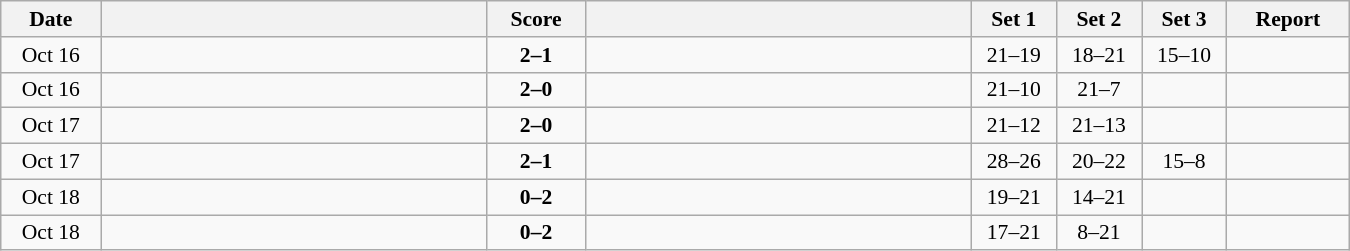<table class="wikitable" style="text-align: center; font-size:90% ">
<tr>
<th width="60">Date</th>
<th align="right" width="250"></th>
<th width="60">Score</th>
<th align="left" width="250"></th>
<th width="50">Set 1</th>
<th width="50">Set 2</th>
<th width="50">Set 3</th>
<th width="75">Report</th>
</tr>
<tr>
<td>Oct 16</td>
<td align=left><strong></strong></td>
<td align=center><strong>2–1</strong></td>
<td align=left></td>
<td>21–19</td>
<td>18–21</td>
<td>15–10</td>
<td></td>
</tr>
<tr>
<td>Oct 16</td>
<td align=left><strong></strong></td>
<td align=center><strong>2–0</strong></td>
<td align=left></td>
<td>21–10</td>
<td>21–7</td>
<td></td>
<td></td>
</tr>
<tr>
<td>Oct 17</td>
<td align=left><strong></strong></td>
<td align=center><strong>2–0</strong></td>
<td align=left></td>
<td>21–12</td>
<td>21–13</td>
<td></td>
<td></td>
</tr>
<tr>
<td>Oct 17</td>
<td align=left><strong></strong></td>
<td align=center><strong>2–1</strong></td>
<td align=left></td>
<td>28–26</td>
<td>20–22</td>
<td>15–8</td>
<td></td>
</tr>
<tr>
<td>Oct 18</td>
<td align=left></td>
<td align=center><strong>0–2</strong></td>
<td align=left><strong></strong></td>
<td>19–21</td>
<td>14–21</td>
<td></td>
<td></td>
</tr>
<tr>
<td>Oct 18</td>
<td align=left></td>
<td align=center><strong>0–2</strong></td>
<td align=left><strong></strong></td>
<td>17–21</td>
<td>8–21</td>
<td></td>
<td></td>
</tr>
</table>
